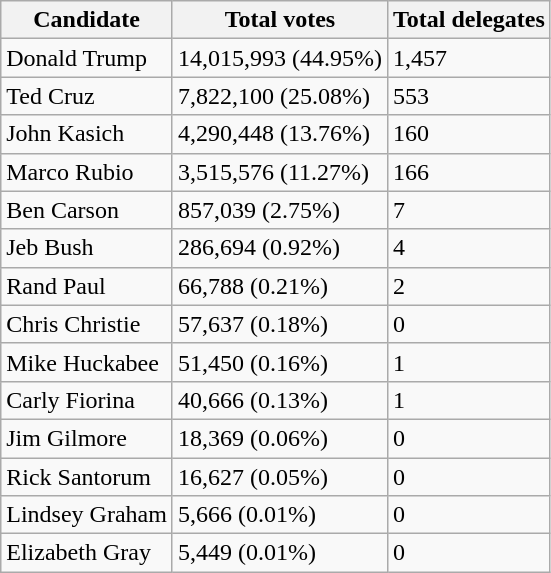<table class="wikitable sortable">
<tr>
<th>Candidate</th>
<th>Total votes</th>
<th>Total delegates</th>
</tr>
<tr>
<td>Donald Trump</td>
<td>14,015,993 (44.95%)</td>
<td>1,457</td>
</tr>
<tr>
<td>Ted Cruz</td>
<td>7,822,100 (25.08%)</td>
<td>553</td>
</tr>
<tr>
<td>John Kasich</td>
<td>4,290,448 (13.76%)</td>
<td>160</td>
</tr>
<tr>
<td>Marco Rubio</td>
<td>3,515,576 (11.27%)</td>
<td>166</td>
</tr>
<tr>
<td>Ben Carson</td>
<td>857,039 (2.75%)</td>
<td>7</td>
</tr>
<tr>
<td>Jeb Bush</td>
<td>286,694 (0.92%)</td>
<td>4</td>
</tr>
<tr>
<td>Rand Paul</td>
<td>66,788 (0.21%)</td>
<td>2</td>
</tr>
<tr>
<td>Chris Christie</td>
<td>57,637 (0.18%)</td>
<td>0</td>
</tr>
<tr>
<td>Mike Huckabee</td>
<td>51,450 (0.16%)</td>
<td>1</td>
</tr>
<tr>
<td>Carly Fiorina</td>
<td>40,666 (0.13%)</td>
<td>1</td>
</tr>
<tr>
<td>Jim Gilmore</td>
<td>18,369 (0.06%)</td>
<td>0</td>
</tr>
<tr>
<td>Rick Santorum</td>
<td>16,627 (0.05%)</td>
<td>0</td>
</tr>
<tr>
<td>Lindsey Graham</td>
<td>5,666 (0.01%)</td>
<td>0</td>
</tr>
<tr>
<td>Elizabeth Gray</td>
<td>5,449 (0.01%)</td>
<td>0</td>
</tr>
</table>
